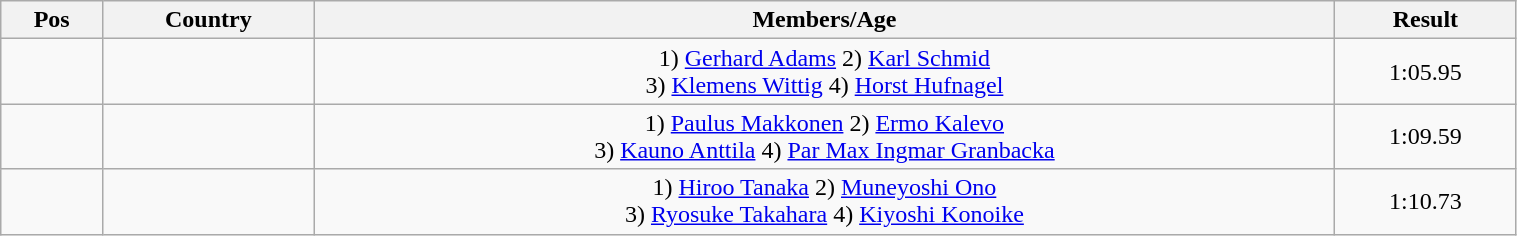<table class="wikitable"  style="text-align:center; width:80%;">
<tr>
<th>Pos</th>
<th>Country</th>
<th>Members/Age</th>
<th>Result</th>
</tr>
<tr>
<td align=center></td>
<td align=left></td>
<td>1) <a href='#'>Gerhard Adams</a> 2) <a href='#'>Karl Schmid</a><br>3) <a href='#'>Klemens Wittig</a> 4) <a href='#'>Horst Hufnagel</a></td>
<td>1:05.95</td>
</tr>
<tr>
<td align=center></td>
<td align=left></td>
<td>1) <a href='#'>Paulus Makkonen</a> 2) <a href='#'>Ermo Kalevo</a><br>3) <a href='#'>Kauno Anttila</a> 4) <a href='#'>Par Max Ingmar Granbacka</a></td>
<td>1:09.59</td>
</tr>
<tr>
<td align=center></td>
<td align=left></td>
<td>1) <a href='#'>Hiroo Tanaka</a> 2) <a href='#'>Muneyoshi Ono</a><br>3) <a href='#'>Ryosuke Takahara</a> 4) <a href='#'>Kiyoshi Konoike</a></td>
<td>1:10.73</td>
</tr>
</table>
